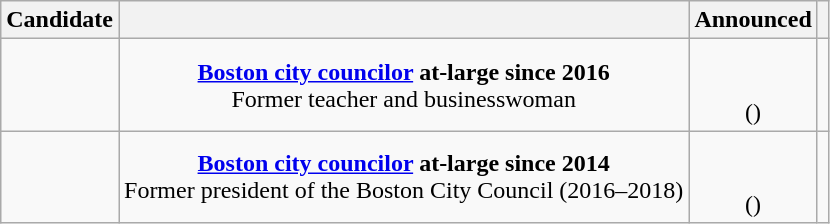<table class="wikitable sortable" style="text-align:center">
<tr>
<th>Candidate</th>
<th class="unsortable"></th>
<th>Announced</th>
<th class="unsortable"></th>
</tr>
<tr>
<td></td>
<td><strong><a href='#'>Boston city councilor</a> at-large since 2016</strong><br>Former teacher and businesswoman</td>
<td><br><br>()</td>
<td></td>
</tr>
<tr>
<td></td>
<td><strong><a href='#'>Boston city councilor</a> at-large since 2014</strong><br>Former president of the Boston City Council (2016–2018)</td>
<td><br><br>()</td>
<td></td>
</tr>
</table>
